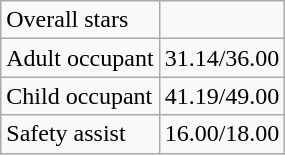<table class="wikitable">
<tr>
<td>Overall stars</td>
<td></td>
</tr>
<tr>
<td>Adult occupant</td>
<td>31.14/36.00</td>
</tr>
<tr>
<td>Child occupant</td>
<td>41.19/49.00</td>
</tr>
<tr>
<td>Safety assist</td>
<td>16.00/18.00</td>
</tr>
</table>
